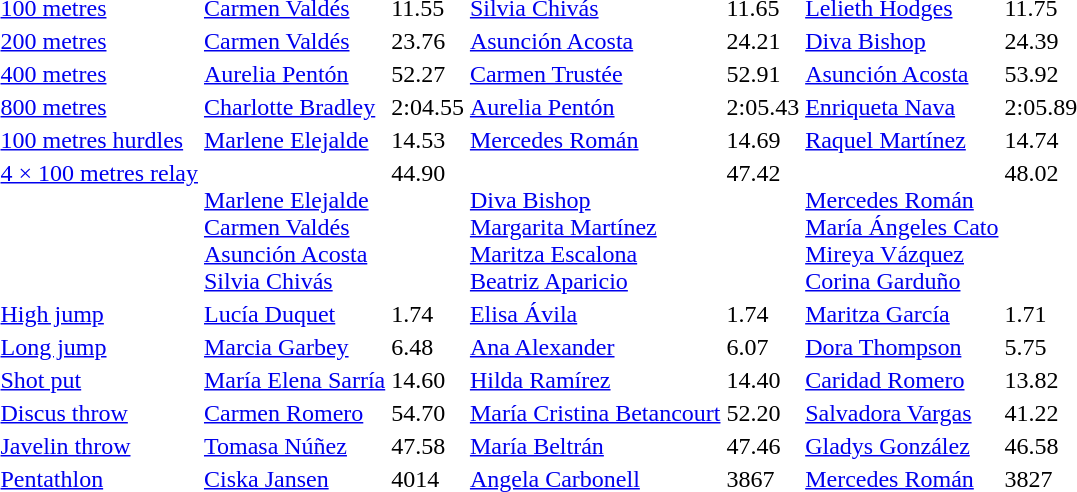<table>
<tr>
<td><a href='#'>100 metres</a></td>
<td><a href='#'>Carmen Valdés</a><br> </td>
<td>11.55</td>
<td><a href='#'>Silvia Chivás</a><br> </td>
<td>11.65</td>
<td><a href='#'>Lelieth Hodges</a><br> </td>
<td>11.75</td>
</tr>
<tr>
<td><a href='#'>200 metres</a></td>
<td><a href='#'>Carmen Valdés</a><br> </td>
<td>23.76</td>
<td><a href='#'>Asunción Acosta</a><br> </td>
<td>24.21</td>
<td><a href='#'>Diva Bishop</a><br> </td>
<td>24.39</td>
</tr>
<tr>
<td><a href='#'>400 metres</a></td>
<td><a href='#'>Aurelia Pentón</a><br> </td>
<td>52.27</td>
<td><a href='#'>Carmen Trustée</a><br> </td>
<td>52.91</td>
<td><a href='#'>Asunción Acosta</a><br> </td>
<td>53.92</td>
</tr>
<tr>
<td><a href='#'>800 metres</a></td>
<td><a href='#'>Charlotte Bradley</a><br> </td>
<td>2:04.55</td>
<td><a href='#'>Aurelia Pentón</a><br> </td>
<td>2:05.43</td>
<td><a href='#'>Enriqueta Nava</a><br> </td>
<td>2:05.89</td>
</tr>
<tr>
<td><a href='#'>100 metres hurdles</a></td>
<td><a href='#'>Marlene Elejalde</a><br> </td>
<td>14.53</td>
<td><a href='#'>Mercedes Román</a><br> </td>
<td>14.69</td>
<td><a href='#'>Raquel Martínez</a><br> </td>
<td>14.74</td>
</tr>
<tr style="vertical-align:top;">
<td><a href='#'>4 × 100 metres relay</a></td>
<td><br><a href='#'>Marlene Elejalde</a><br><a href='#'>Carmen Valdés</a><br><a href='#'>Asunción Acosta</a><br><a href='#'>Silvia Chivás</a></td>
<td>44.90</td>
<td><br><a href='#'>Diva Bishop</a><br><a href='#'>Margarita Martínez</a><br><a href='#'>Maritza Escalona</a><br><a href='#'>Beatriz Aparicio</a></td>
<td>47.42</td>
<td><br><a href='#'>Mercedes Román</a><br><a href='#'>María Ángeles Cato</a><br><a href='#'>Mireya Vázquez</a><br><a href='#'>Corina Garduño</a></td>
<td>48.02</td>
</tr>
<tr>
<td><a href='#'>High jump</a></td>
<td><a href='#'>Lucía Duquet</a><br> </td>
<td>1.74</td>
<td><a href='#'>Elisa Ávila</a><br> </td>
<td>1.74</td>
<td><a href='#'>Maritza García</a><br> </td>
<td>1.71</td>
</tr>
<tr>
<td><a href='#'>Long jump</a></td>
<td><a href='#'>Marcia Garbey</a><br> </td>
<td>6.48</td>
<td><a href='#'>Ana Alexander</a><br> </td>
<td>6.07</td>
<td><a href='#'>Dora Thompson</a><br> </td>
<td>5.75</td>
</tr>
<tr>
<td><a href='#'>Shot put</a></td>
<td><a href='#'>María Elena Sarría</a><br> </td>
<td>14.60</td>
<td><a href='#'>Hilda Ramírez</a><br> </td>
<td>14.40</td>
<td><a href='#'>Caridad Romero</a><br> </td>
<td>13.82</td>
</tr>
<tr>
<td><a href='#'>Discus throw</a></td>
<td><a href='#'>Carmen Romero</a><br> </td>
<td>54.70</td>
<td><a href='#'>María Cristina Betancourt</a><br> </td>
<td>52.20</td>
<td><a href='#'>Salvadora Vargas</a><br> </td>
<td>41.22</td>
</tr>
<tr>
<td><a href='#'>Javelin throw</a></td>
<td><a href='#'>Tomasa Núñez</a><br> </td>
<td>47.58</td>
<td><a href='#'>María Beltrán</a><br> </td>
<td>47.46</td>
<td><a href='#'>Gladys González</a><br> </td>
<td>46.58</td>
</tr>
<tr>
<td><a href='#'>Pentathlon</a></td>
<td><a href='#'>Ciska Jansen</a><br> </td>
<td>4014</td>
<td><a href='#'>Angela Carbonell</a><br> </td>
<td>3867</td>
<td><a href='#'>Mercedes Román</a><br> </td>
<td>3827</td>
</tr>
</table>
